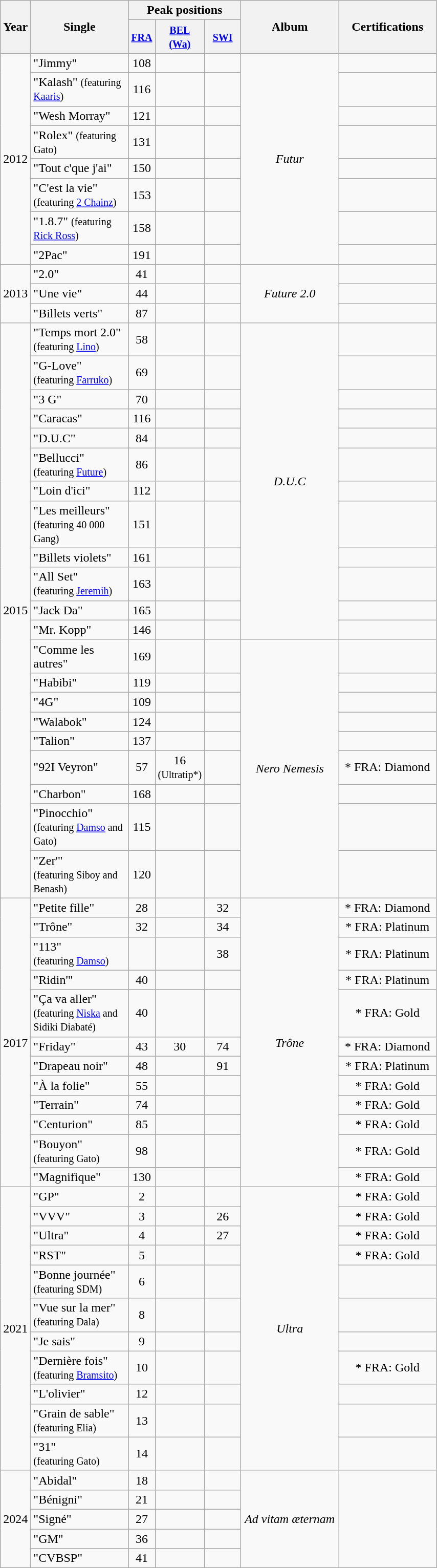<table class="wikitable">
<tr>
<th align="center" rowspan="2" width="10">Year</th>
<th align="center" rowspan="2" width="120">Single</th>
<th align="center" colspan="3" width="30">Peak positions</th>
<th align="center" rowspan="2" width="120">Album</th>
<th align="center" rowspan="2" width="120">Certifications</th>
</tr>
<tr>
<th width="20"><small><a href='#'>FRA</a></small><br></th>
<th width="40"><small><a href='#'>BEL<br>(Wa)</a></small><br></th>
<th width="40"><small><a href='#'>SWI</a></small><br></th>
</tr>
<tr>
<td style="text-align:center;" rowspan=8>2012</td>
<td>"Jimmy"</td>
<td style="text-align:center;">108</td>
<td style="text-align:center;"></td>
<td style="text-align:center;"></td>
<td style="text-align:center;" rowspan=8><em>Futur</em></td>
<td></td>
</tr>
<tr>
<td>"Kalash" <small>(featuring <a href='#'>Kaaris</a>)</small></td>
<td style="text-align:center;">116</td>
<td style="text-align:center;"></td>
<td style="text-align:center;"></td>
<td></td>
</tr>
<tr>
<td>"Wesh Morray"</td>
<td style="text-align:center;">121</td>
<td style="text-align:center;"></td>
<td style="text-align:center;"></td>
<td></td>
</tr>
<tr>
<td>"Rolex" <small>(featuring Gato)</small></td>
<td style="text-align:center;">131</td>
<td style="text-align:center;"></td>
<td style="text-align:center;"></td>
<td></td>
</tr>
<tr>
<td>"Tout c'que j'ai"</td>
<td style="text-align:center;">150</td>
<td style="text-align:center;"></td>
<td style="text-align:center;"></td>
<td></td>
</tr>
<tr>
<td>"C'est la vie" <small>(featuring <a href='#'>2 Chainz</a>)</small></td>
<td style="text-align:center;">153</td>
<td style="text-align:center;"></td>
<td style="text-align:center;"></td>
<td></td>
</tr>
<tr>
<td>"1.8.7" <small>(featuring <a href='#'>Rick Ross</a>)</small></td>
<td style="text-align:center;">158</td>
<td style="text-align:center;"></td>
<td style="text-align:center;"></td>
<td></td>
</tr>
<tr>
<td>"2Pac"</td>
<td style="text-align:center;">191</td>
<td style="text-align:center;"></td>
<td style="text-align:center;"></td>
<td></td>
</tr>
<tr>
<td style="text-align:center;" rowspan=3>2013</td>
<td>"2.0"</td>
<td style="text-align:center;">41</td>
<td style="text-align:center;"></td>
<td style="text-align:center;"></td>
<td style="text-align:center;" rowspan=3><em>Future 2.0</em></td>
<td></td>
</tr>
<tr>
<td>"Une vie"</td>
<td style="text-align:center;">44</td>
<td style="text-align:center;"></td>
<td style="text-align:center;"></td>
<td></td>
</tr>
<tr>
<td>"Billets verts"</td>
<td style="text-align:center;">87</td>
<td style="text-align:center;"></td>
<td style="text-align:center;"></td>
<td></td>
</tr>
<tr>
<td style="text-align:center;" rowspan=21>2015</td>
<td>"Temps mort 2.0"<br><small>(featuring <a href='#'>Lino</a>)</small></td>
<td style="text-align:center;">58</td>
<td style="text-align:center;"></td>
<td style="text-align:center;"></td>
<td style="text-align:center;" rowspan=12><em>D.U.C</em></td>
<td></td>
</tr>
<tr>
<td>"G-Love" <br><small>(featuring <a href='#'>Farruko</a>)</small></td>
<td style="text-align:center;">69</td>
<td style="text-align:center;"></td>
<td style="text-align:center;"></td>
<td></td>
</tr>
<tr>
<td>"3 G"</td>
<td style="text-align:center;">70</td>
<td style="text-align:center;"></td>
<td style="text-align:center;"></td>
<td></td>
</tr>
<tr>
<td>"Caracas"</td>
<td style="text-align:center;">116</td>
<td style="text-align:center;"></td>
<td style="text-align:center;"></td>
<td></td>
</tr>
<tr>
<td>"D.U.C"</td>
<td style="text-align:center;">84</td>
<td style="text-align:center;"></td>
<td style="text-align:center;"></td>
<td></td>
</tr>
<tr>
<td>"Bellucci"<br><small>(featuring <a href='#'>Future</a>)</small></td>
<td style="text-align:center;">86</td>
<td style="text-align:center;"></td>
<td style="text-align:center;"></td>
<td></td>
</tr>
<tr>
<td>"Loin d'ici"</td>
<td style="text-align:center;">112</td>
<td style="text-align:center;"></td>
<td style="text-align:center;"></td>
<td></td>
</tr>
<tr>
<td>"Les meilleurs"<br><small>(featuring 40 000 Gang)</small></td>
<td style="text-align:center;">151</td>
<td style="text-align:center;"></td>
<td style="text-align:center;"></td>
<td></td>
</tr>
<tr>
<td>"Billets violets"</td>
<td style="text-align:center;">161</td>
<td style="text-align:center;"></td>
<td style="text-align:center;"></td>
<td></td>
</tr>
<tr>
<td>"All Set"<br><small>(featuring <a href='#'>Jeremih</a>)</small></td>
<td style="text-align:center;">163</td>
<td style="text-align:center;"></td>
<td style="text-align:center;"></td>
<td></td>
</tr>
<tr>
<td>"Jack Da"</td>
<td style="text-align:center;">165</td>
<td style="text-align:center;"></td>
<td style="text-align:center;"></td>
<td></td>
</tr>
<tr>
<td>"Mr. Kopp"</td>
<td style="text-align:center;">146</td>
<td style="text-align:center;"></td>
<td style="text-align:center;"></td>
<td></td>
</tr>
<tr>
<td>"Comme les autres"</td>
<td style="text-align:center;">169</td>
<td style="text-align:center;"></td>
<td style="text-align:center;"></td>
<td style="text-align:center;" rowspan=9><em>Nero Nemesis</em></td>
<td></td>
</tr>
<tr>
<td>"Habibi"</td>
<td style="text-align:center;">119</td>
<td style="text-align:center;"></td>
<td style="text-align:center;"></td>
<td></td>
</tr>
<tr>
<td>"4G"</td>
<td style="text-align:center;">109</td>
<td style="text-align:center;"></td>
<td style="text-align:center;"></td>
<td></td>
</tr>
<tr>
<td>"Walabok"</td>
<td style="text-align:center;">124</td>
<td style="text-align:center;"></td>
<td style="text-align:center;"></td>
<td></td>
</tr>
<tr>
<td>"Talion"</td>
<td style="text-align:center;">137</td>
<td style="text-align:center;"></td>
<td style="text-align:center;"></td>
<td></td>
</tr>
<tr>
<td>"92I Veyron"</td>
<td style="text-align:center;">57</td>
<td style="text-align:center;">16<br><small>(Ultratip*)</small></td>
<td style="text-align:center;"></td>
<td style="text-align:center;">* FRA: Diamond</td>
</tr>
<tr>
<td>"Charbon"</td>
<td style="text-align:center;">168</td>
<td style="text-align:center;"></td>
<td style="text-align:center;"></td>
<td></td>
</tr>
<tr>
<td>"Pinocchio" <br><small>(featuring <a href='#'>Damso</a> and Gato)</small></td>
<td style="text-align:center;">115</td>
<td style="text-align:center;"></td>
<td style="text-align:center;"></td>
<td></td>
</tr>
<tr>
<td>"Zer'" <br><small>(featuring Siboy and Benash)</small></td>
<td style="text-align:center;">120</td>
<td style="text-align:center;"></td>
<td style="text-align:center;"></td>
<td></td>
</tr>
<tr>
<td style="text-align:center;" rowspan=12>2017</td>
<td>"Petite fille"</td>
<td style="text-align:center;">28</td>
<td style="text-align:center;"></td>
<td style="text-align:center;">32</td>
<td style="text-align:center;" rowspan=12><em>Trône</em></td>
<td style="text-align:center;">* FRA: Diamond</td>
</tr>
<tr>
<td>"Trône"</td>
<td style="text-align:center;">32</td>
<td style="text-align:center;"></td>
<td style="text-align:center;">34</td>
<td style="text-align:center;">* FRA: Platinum</td>
</tr>
<tr>
<td>"113" <br><small>(featuring <a href='#'>Damso</a>)</small></td>
<td style="text-align:center;"></td>
<td style="text-align:center;"></td>
<td style="text-align:center;">38</td>
<td style="text-align:center;">* FRA: Platinum</td>
</tr>
<tr>
<td>"Ridin'"</td>
<td style="text-align:center;">40</td>
<td style="text-align:center;"></td>
<td style="text-align:center;"></td>
<td style="text-align:center;">* FRA: Platinum</td>
</tr>
<tr>
<td>"Ça va aller" <br><small>(featuring <a href='#'>Niska</a> and Sidiki Diabaté)</small></td>
<td style="text-align:center;">40</td>
<td style="text-align:center;"></td>
<td style="text-align:center;"></td>
<td style="text-align:center;">* FRA: Gold</td>
</tr>
<tr>
<td>"Friday"</td>
<td style="text-align:center;">43</td>
<td style="text-align:center;">30</td>
<td style="text-align:center;">74</td>
<td style="text-align:center;">* FRA: Diamond</td>
</tr>
<tr>
<td>"Drapeau noir"</td>
<td style="text-align:center;">48</td>
<td style="text-align:center;"></td>
<td style="text-align:center;">91</td>
<td style="text-align:center;">* FRA: Platinum</td>
</tr>
<tr>
<td>"À la folie"</td>
<td style="text-align:center;">55</td>
<td style="text-align:center;"></td>
<td style="text-align:center;"></td>
<td style="text-align:center;">* FRA: Gold</td>
</tr>
<tr>
<td>"Terrain"</td>
<td style="text-align:center;">74</td>
<td style="text-align:center;"></td>
<td style="text-align:center;"></td>
<td style="text-align:center;">* FRA: Gold</td>
</tr>
<tr>
<td>"Centurion"</td>
<td style="text-align:center;">85</td>
<td style="text-align:center;"></td>
<td style="text-align:center;"></td>
<td style="text-align:center;">* FRA: Gold</td>
</tr>
<tr>
<td>"Bouyon" <br><small>(featuring Gato)</small></td>
<td style="text-align:center;">98</td>
<td style="text-align:center;"></td>
<td style="text-align:center;"></td>
<td style="text-align:center;">* FRA: Gold</td>
</tr>
<tr>
<td>"Magnifique"</td>
<td style="text-align:center;">130</td>
<td style="text-align:center;"></td>
<td style="text-align:center;"></td>
<td style="text-align:center;">* FRA: Gold</td>
</tr>
<tr>
<td style="text-align:center;" rowspan=11>2021</td>
<td>"GP"</td>
<td style="text-align:center;">2</td>
<td style="text-align:center;"></td>
<td style="text-align:center;"></td>
<td style="text-align:center;" rowspan=11><em>Ultra</em></td>
<td style="text-align:center;">* FRA: Gold</td>
</tr>
<tr>
<td>"VVV"</td>
<td style="text-align:center;">3</td>
<td style="text-align:center;"></td>
<td style="text-align:center;">26</td>
<td style="text-align:center;">* FRA: Gold</td>
</tr>
<tr>
<td>"Ultra"</td>
<td style="text-align:center;">4</td>
<td style="text-align:center;"></td>
<td style="text-align:center;">27</td>
<td style="text-align:center;">* FRA: Gold</td>
</tr>
<tr>
<td>"RST"</td>
<td style="text-align:center;">5</td>
<td style="text-align:center;"></td>
<td style="text-align:center;"></td>
<td style="text-align:center;">* FRA: Gold</td>
</tr>
<tr>
<td>"Bonne journée"<br><small>(featuring SDM)</small></td>
<td style="text-align:center;">6</td>
<td style="text-align:center;"></td>
<td style="text-align:center;"></td>
<td></td>
</tr>
<tr>
<td>"Vue sur la mer"<br><small>(featuring Dala)</small></td>
<td style="text-align:center;">8</td>
<td style="text-align:center;"></td>
<td style="text-align:center;"></td>
<td></td>
</tr>
<tr>
<td>"Je sais"</td>
<td style="text-align:center;">9</td>
<td style="text-align:center;"></td>
<td style="text-align:center;"></td>
<td></td>
</tr>
<tr>
<td>"Dernière fois"<br><small>(featuring <a href='#'>Bramsito</a>)</small></td>
<td style="text-align:center;">10</td>
<td style="text-align:center;"></td>
<td style="text-align:center;"></td>
<td style="text-align:center;">* FRA: Gold</td>
</tr>
<tr>
<td>"L'olivier"</td>
<td style="text-align:center;">12</td>
<td style="text-align:center;"></td>
<td style="text-align:center;"></td>
<td></td>
</tr>
<tr>
<td>"Grain de sable"<br><small>(featuring Elia)</small></td>
<td style="text-align:center;">13</td>
<td style="text-align:center;"></td>
<td style="text-align:center;"></td>
<td></td>
</tr>
<tr>
<td>"31"<br><small>(featuring Gato)</small></td>
<td style="text-align:center;">14</td>
<td style="text-align:center;"></td>
<td style="text-align:center;"></td>
<td></td>
</tr>
<tr>
<td rowspan=5>2024</td>
<td>"Abidal"</td>
<td style="text-align:center;">18</td>
<td style="text-align:center;"></td>
<td style="text-align:center;"></td>
<td align=center rowspan=5><em>Ad vitam æternam</em></td>
</tr>
<tr>
<td>"Bénigni"</td>
<td style="text-align:center;">21</td>
<td style="text-align:center;"></td>
<td style="text-align:center;"></td>
</tr>
<tr>
<td>"Signé"</td>
<td style="text-align:center;">27</td>
<td style="text-align:center;"></td>
<td style="text-align:center;"></td>
</tr>
<tr>
<td>"GM"</td>
<td style="text-align:center;">36</td>
<td style="text-align:center;"></td>
<td style="text-align:center;"></td>
</tr>
<tr>
<td>"CVBSP"</td>
<td style="text-align:center;">41</td>
<td style="text-align:center;"></td>
<td style="text-align:center;"></td>
</tr>
</table>
